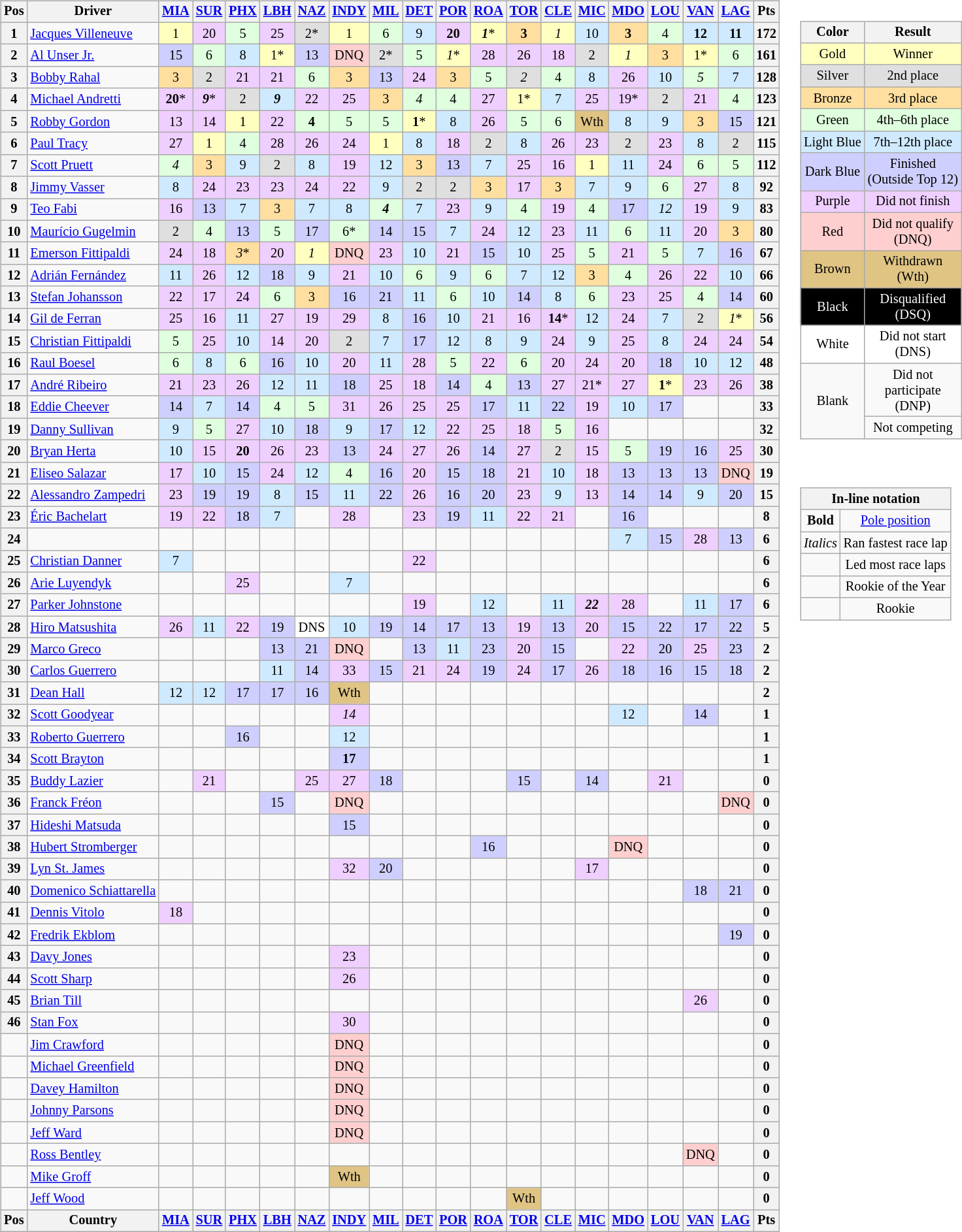<table>
<tr>
<td><br><table class="wikitable" style="font-size: 85%;; text-align:center;">
<tr valign="top">
<th valign="middle">Pos</th>
<th valign="middle">Driver</th>
<th width="27"><a href='#'>MIA</a> </th>
<th width="27"><a href='#'>SUR</a> </th>
<th width="27"><a href='#'>PHX</a> </th>
<th width="27"><a href='#'>LBH</a> </th>
<th width="27"><a href='#'>NAZ</a> </th>
<th width="27"><a href='#'>INDY</a> </th>
<th width="27"><a href='#'>MIL</a> </th>
<th width="27"><a href='#'>DET</a> </th>
<th width="27"><a href='#'>POR</a> </th>
<th width="27"><a href='#'>ROA</a> </th>
<th width="27"><a href='#'>TOR</a> </th>
<th width="27"><a href='#'>CLE</a> </th>
<th width="27"><a href='#'>MIC</a> </th>
<th width="27"><a href='#'>MDO</a> </th>
<th width="27"><a href='#'>LOU</a> </th>
<th width="27"><a href='#'>VAN</a> </th>
<th width="27"><a href='#'>LAG</a> </th>
<th valign="middle">Pts</th>
</tr>
<tr>
<th>1</th>
<td align="left"> <a href='#'>Jacques Villeneuve</a></td>
<td style="background:#ffffbf;">1</td>
<td style="background:#EFCFFF;">20</td>
<td style="background:#dfffdf;">5</td>
<td style="background:#EFCFFF;">25</td>
<td style="background:#dfdfdf;">2*</td>
<td style="background:#ffffbf;">1</td>
<td style="background:#DFFFDF;">6</td>
<td style="background:#CFEAFF;">9</td>
<td style="background:#EFCFFF;"><strong>20</strong></td>
<td style="background:#ffffbf;"><strong><em>1</em></strong>*</td>
<td style="background:#ffdf9f;"><strong>3</strong></td>
<td style="background:#ffffbf;"><em>1</em></td>
<td style="background:#CFEAFF;">10</td>
<td style="background:#ffdf9f;"><strong>3</strong></td>
<td style="background:#dfffdf;">4</td>
<td style="background:#CFEAFF;"><strong>12</strong></td>
<td style="background:#CFEAFF;"><strong>11</strong></td>
<th>172</th>
</tr>
<tr>
<th>2</th>
<td align="left"> <a href='#'>Al Unser Jr.</a></td>
<td style="background:#cfcfff;">15</td>
<td style="background:#DFFFDF;">6</td>
<td style="background:#CFEAFF;">8</td>
<td style="background:#ffffbf;">1*</td>
<td style="background:#cfcfff;">13</td>
<td style="background:#FFCFCF;">DNQ</td>
<td style="background:#dfdfdf;">2*</td>
<td style="background:#dfffdf;">5</td>
<td style="background:#ffffbf;"><em>1</em>*</td>
<td style="background:#EFCFFF;">28</td>
<td style="background:#EFCFFF;">26</td>
<td style="background:#EFCFFF;">18</td>
<td style="background:#dfdfdf;">2</td>
<td style="background:#ffffbf;"><em>1</em></td>
<td style="background:#ffdf9f;">3</td>
<td style="background:#ffffbf;">1*</td>
<td style="background:#DFFFDF;">6</td>
<th>161</th>
</tr>
<tr>
<th>3</th>
<td align="left"> <a href='#'>Bobby Rahal</a></td>
<td style="background:#ffdf9f;">3</td>
<td style="background:#dfdfdf;">2</td>
<td style="background:#EFCFFF;">21</td>
<td style="background:#EFCFFF;">21</td>
<td style="background:#DFFFDF;">6</td>
<td style="background:#ffdf9f;">3</td>
<td style="background:#cfcfff;">13</td>
<td style="background:#EFCFFF;">24</td>
<td style="background:#ffdf9f;">3</td>
<td style="background:#dfffdf;">5</td>
<td style="background:#dfdfdf;"><em>2</em></td>
<td style="background:#dfffdf;">4</td>
<td style="background:#CFEAFF;">8</td>
<td style="background:#EFCFFF;">26</td>
<td style="background:#CFEAFF;">10</td>
<td style="background:#dfffdf;"><em>5</em></td>
<td style="background:#CFEAFF;">7</td>
<th>128</th>
</tr>
<tr>
<th>4</th>
<td align="left"> <a href='#'>Michael Andretti</a></td>
<td style="background:#EFCFFF;"><strong>20</strong>*</td>
<td style="background:#EFCFFF;"><strong><em>9</em></strong>*</td>
<td style="background:#dfdfdf;">2</td>
<td style="background:#CFEAFF;"><strong><em>9</em></strong></td>
<td style="background:#EFCFFF;">22</td>
<td style="background:#EFCFFF;">25</td>
<td style="background:#ffdf9f;">3</td>
<td style="background:#dfffdf;"><em>4</em></td>
<td style="background:#dfffdf;">4</td>
<td style="background:#EFCFFF;">27</td>
<td style="background:#ffffbf;">1*</td>
<td style="background:#CFEAFF;">7</td>
<td style="background:#EFCFFF;">25</td>
<td style="background:#EFCFFF;">19*</td>
<td style="background:#dfdfdf;">2</td>
<td style="background:#EFCFFF;">21</td>
<td style="background:#dfffdf;">4</td>
<th>123</th>
</tr>
<tr>
<th>5</th>
<td align="left"> <a href='#'>Robby Gordon</a></td>
<td style="background:#EFCFFF;">13</td>
<td style="background:#EFCFFF;">14</td>
<td style="background:#ffffbf;">1</td>
<td style="background:#EFCFFF;">22</td>
<td style="background:#dfffdf;"><strong>4</strong></td>
<td style="background:#dfffdf;">5</td>
<td style="background:#dfffdf;">5</td>
<td style="background:#ffffbf;"><strong>1</strong>*</td>
<td style="background:#CFEAFF;">8</td>
<td style="background:#EFCFFF;">26</td>
<td style="background:#dfffdf;">5</td>
<td style="background:#DFFFDF;">6</td>
<td style="background:#DFC484;">Wth</td>
<td style="background:#CFEAFF;">8</td>
<td style="background:#CFEAFF;">9</td>
<td style="background:#ffdf9f;">3</td>
<td style="background:#cfcfff;">15</td>
<th>121</th>
</tr>
<tr>
<th>6</th>
<td align="left"> <a href='#'>Paul Tracy</a></td>
<td style="background:#EFCFFF;">27</td>
<td style="background:#ffffbf;">1</td>
<td style="background:#dfffdf;">4</td>
<td style="background:#EFCFFF;">28</td>
<td style="background:#EFCFFF;">26</td>
<td style="background:#EFCFFF;">24</td>
<td style="background:#ffffbf;">1</td>
<td style="background:#CFEAFF;">8</td>
<td style="background:#EFCFFF;">18</td>
<td style="background:#dfdfdf;">2</td>
<td style="background:#CFEAFF;">8</td>
<td style="background:#EFCFFF;">26</td>
<td style="background:#EFCFFF;">23</td>
<td style="background:#dfdfdf;">2</td>
<td style="background:#EFCFFF;">23</td>
<td style="background:#CFEAFF;">8</td>
<td style="background:#dfdfdf;">2</td>
<th>115</th>
</tr>
<tr>
<th>7</th>
<td align="left"> <a href='#'>Scott Pruett</a></td>
<td style="background:#dfffdf;"><em>4</em></td>
<td style="background:#ffdf9f;">3</td>
<td style="background:#CFEAFF;">9</td>
<td style="background:#dfdfdf;">2</td>
<td style="background:#CFEAFF;">8</td>
<td style="background:#EFCFFF;">19</td>
<td style="background:#CFEAFF;">12</td>
<td style="background:#ffdf9f;">3</td>
<td style="background:#cfcfff;">13</td>
<td style="background:#CFEAFF;">7</td>
<td style="background:#EFCFFF;">25</td>
<td style="background:#EFCFFF;">16</td>
<td style="background:#ffffbf;">1</td>
<td style="background:#CFEAFF;">11</td>
<td style="background:#EFCFFF;">24</td>
<td style="background:#DFFFDF;">6</td>
<td style="background:#dfffdf;">5</td>
<th>112</th>
</tr>
<tr>
<th>8</th>
<td align="left"> <a href='#'>Jimmy Vasser</a></td>
<td style="background:#CFEAFF;">8</td>
<td style="background:#EFCFFF;">24</td>
<td style="background:#EFCFFF;">23</td>
<td style="background:#EFCFFF;">23</td>
<td style="background:#EFCFFF;">24</td>
<td style="background:#EFCFFF;">22</td>
<td style="background:#CFEAFF;">9</td>
<td style="background:#dfdfdf;">2</td>
<td style="background:#dfdfdf;">2</td>
<td style="background:#ffdf9f;">3</td>
<td style="background:#EFCFFF;">17</td>
<td style="background:#ffdf9f;">3</td>
<td style="background:#CFEAFF;">7</td>
<td style="background:#CFEAFF;">9</td>
<td style="background:#DFFFDF;">6</td>
<td style="background:#EFCFFF;">27</td>
<td style="background:#CFEAFF;">8</td>
<th>92</th>
</tr>
<tr>
<th>9</th>
<td align="left"> <a href='#'>Teo Fabi</a></td>
<td style="background:#EFCFFF;">16</td>
<td style="background:#cfcfff;">13</td>
<td style="background:#CFEAFF;">7</td>
<td style="background:#ffdf9f;">3</td>
<td style="background:#CFEAFF;">7</td>
<td style="background:#CFEAFF;">8</td>
<td style="background:#dfffdf;"><strong><em>4</em></strong></td>
<td style="background:#CFEAFF;">7</td>
<td style="background:#EFCFFF;">23</td>
<td style="background:#CFEAFF;">9</td>
<td style="background:#dfffdf;">4</td>
<td style="background:#EFCFFF;">19</td>
<td style="background:#dfffdf;">4</td>
<td style="background:#cfcfff;">17</td>
<td style="background:#CFEAFF;"><em>12</em></td>
<td style="background:#EFCFFF;">19</td>
<td style="background:#CFEAFF;">9</td>
<th>83</th>
</tr>
<tr>
<th>10</th>
<td align="left"> <a href='#'>Maurício Gugelmin</a></td>
<td style="background:#dfdfdf;">2</td>
<td style="background:#dfffdf;">4</td>
<td style="background:#cfcfff;">13</td>
<td style="background:#dfffdf;">5</td>
<td style="background:#cfcfff;">17</td>
<td style="background:#DFFFDF;">6*</td>
<td style="background:#cfcfff;">14</td>
<td style="background:#cfcfff;">15</td>
<td style="background:#CFEAFF;">7</td>
<td style="background:#EFCFFF;">24</td>
<td style="background:#CFEAFF;">12</td>
<td style="background:#EFCFFF;">23</td>
<td style="background:#CFEAFF;">11</td>
<td style="background:#DFFFDF;">6</td>
<td style="background:#CFEAFF;">11</td>
<td style="background:#EFCFFF;">20</td>
<td style="background:#ffdf9f;">3</td>
<th>80</th>
</tr>
<tr>
<th>11</th>
<td align="left"> <a href='#'>Emerson Fittipaldi</a></td>
<td style="background:#EFCFFF;">24</td>
<td style="background:#EFCFFF;">18</td>
<td style="background:#ffdf9f;"><em>3</em>*</td>
<td style="background:#EFCFFF;">20</td>
<td style="background:#ffffbf;"><em>1</em></td>
<td style="background:#FFCFCF;">DNQ</td>
<td style="background:#EFCFFF;">23</td>
<td style="background:#CFEAFF;">10</td>
<td style="background:#EFCFFF;">21</td>
<td style="background:#cfcfff;">15</td>
<td style="background:#CFEAFF;">10</td>
<td style="background:#EFCFFF;">25</td>
<td style="background:#dfffdf;">5</td>
<td style="background:#EFCFFF;">21</td>
<td style="background:#dfffdf;">5</td>
<td style="background:#CFEAFF;">7</td>
<td style="background:#cfcfff;">16</td>
<th>67</th>
</tr>
<tr>
<th>12</th>
<td align="left"> <a href='#'>Adrián Fernández</a></td>
<td style="background:#CFEAFF;">11</td>
<td style="background:#EFCFFF;">26</td>
<td style="background:#CFEAFF;">12</td>
<td style="background:#cfcfff;">18</td>
<td style="background:#CFEAFF;">9</td>
<td style="background:#EFCFFF;">21</td>
<td style="background:#CFEAFF;">10</td>
<td style="background:#DFFFDF;">6</td>
<td style="background:#CFEAFF;">9</td>
<td style="background:#DFFFDF;">6</td>
<td style="background:#CFEAFF;">7</td>
<td style="background:#CFEAFF;">12</td>
<td style="background:#ffdf9f;">3</td>
<td style="background:#dfffdf;">4</td>
<td style="background:#EFCFFF;">26</td>
<td style="background:#EFCFFF;">22</td>
<td style="background:#CFEAFF;">10</td>
<th>66</th>
</tr>
<tr>
<th>13</th>
<td align="left"> <a href='#'>Stefan Johansson</a></td>
<td style="background:#EFCFFF;">22</td>
<td style="background:#EFCFFF;">17</td>
<td style="background:#EFCFFF;">24</td>
<td style="background:#DFFFDF;">6</td>
<td style="background:#ffdf9f;">3</td>
<td style="background:#cfcfff;">16</td>
<td style="background:#cfcfff;">21</td>
<td style="background:#CFEAFF;">11</td>
<td style="background:#DFFFDF;">6</td>
<td style="background:#CFEAFF;">10</td>
<td style="background:#cfcfff;">14</td>
<td style="background:#CFEAFF;">8</td>
<td style="background:#DFFFDF;">6</td>
<td style="background:#EFCFFF;">23</td>
<td style="background:#EFCFFF;">25</td>
<td style="background:#dfffdf;">4</td>
<td style="background:#cfcfff;">14</td>
<th>60</th>
</tr>
<tr>
<th>14</th>
<td style="text-align:left"> <a href='#'>Gil de Ferran</a> </td>
<td style="background:#EFCFFF;">25</td>
<td style="background:#EFCFFF;">16</td>
<td style="background:#CFEAFF;">11</td>
<td style="background:#EFCFFF;">27</td>
<td style="background:#EFCFFF;">19</td>
<td style="background:#EFCFFF;">29</td>
<td style="background:#CFEAFF;">8</td>
<td style="background:#cfcfff;">16</td>
<td style="background:#CFEAFF;">10</td>
<td style="background:#EFCFFF;">21</td>
<td style="background:#EFCFFF;">16</td>
<td style="background:#EFCFFF;"><strong>14</strong>*</td>
<td style="background:#CFEAFF;">12</td>
<td style="background:#EFCFFF;">24</td>
<td style="background:#CFEAFF;">7</td>
<td style="background:#dfdfdf;">2</td>
<td style="background:#ffffbf;"><em>1</em>*</td>
<th>56</th>
</tr>
<tr>
<th>15</th>
<td style="text-align:left"> <a href='#'>Christian Fittipaldi</a> </td>
<td style="background:#dfffdf;">5</td>
<td style="background:#EFCFFF;">25</td>
<td style="background:#CFEAFF;">10</td>
<td style="background:#EFCFFF;">14</td>
<td style="background:#EFCFFF;">20</td>
<td style="background:#dfdfdf;">2</td>
<td style="background:#CFEAFF;">7</td>
<td style="background:#cfcfff;">17</td>
<td style="background:#CFEAFF;">12</td>
<td style="background:#CFEAFF;">8</td>
<td style="background:#CFEAFF;">9</td>
<td style="background:#EFCFFF;">24</td>
<td style="background:#CFEAFF;">9</td>
<td style="background:#EFCFFF;">25</td>
<td style="background:#CFEAFF;">8</td>
<td style="background:#EFCFFF;">24</td>
<td style="background:#EFCFFF;">24</td>
<th>54</th>
</tr>
<tr>
<th>16</th>
<td align="left"> <a href='#'>Raul Boesel</a></td>
<td style="background:#DFFFDF;">6</td>
<td style="background:#CFEAFF;">8</td>
<td style="background:#DFFFDF;">6</td>
<td style="background:#cfcfff;">16</td>
<td style="background:#CFEAFF;">10</td>
<td style="background:#EFCFFF;">20</td>
<td style="background:#CFEAFF;">11</td>
<td style="background:#EFCFFF;">28</td>
<td style="background:#dfffdf;">5</td>
<td style="background:#EFCFFF;">22</td>
<td style="background:#DFFFDF;">6</td>
<td style="background:#EFCFFF;">20</td>
<td style="background:#EFCFFF;">24</td>
<td style="background:#EFCFFF;">20</td>
<td style="background:#cfcfff;">18</td>
<td style="background:#CFEAFF;">10</td>
<td style="background:#CFEAFF;">12</td>
<th>48</th>
</tr>
<tr>
<th>17</th>
<td align="left"> <a href='#'>André Ribeiro</a> </td>
<td style="background:#EFCFFF;">21</td>
<td style="background:#EFCFFF;">23</td>
<td style="background:#EFCFFF;">26</td>
<td style="background:#CFEAFF;">12</td>
<td style="background:#CFEAFF;">11</td>
<td style="background:#cfcfff;">18</td>
<td style="background:#EFCFFF;">25</td>
<td style="background:#EFCFFF;">18</td>
<td style="background:#cfcfff;">14</td>
<td style="background:#dfffdf;">4</td>
<td style="background:#cfcfff;">13</td>
<td style="background:#EFCFFF;">27</td>
<td style="background:#EFCFFF;">21*</td>
<td style="background:#EFCFFF;">27</td>
<td style="background:#ffffbf;"><strong>1</strong>*</td>
<td style="background:#EFCFFF;">23</td>
<td style="background:#EFCFFF;">26</td>
<th>38</th>
</tr>
<tr>
<th>18</th>
<td align="left"> <a href='#'>Eddie Cheever</a></td>
<td style="background:#cfcfff;">14</td>
<td style="background:#CFEAFF;">7</td>
<td style="background:#cfcfff;">14</td>
<td style="background:#dfffdf;">4</td>
<td style="background:#dfffdf;">5</td>
<td style="background:#EFCFFF;">31</td>
<td style="background:#EFCFFF;">26</td>
<td style="background:#EFCFFF;">25</td>
<td style="background:#EFCFFF;">25</td>
<td style="background:#cfcfff;">17</td>
<td style="background:#CFEAFF;">11</td>
<td style="background:#cfcfff;">22</td>
<td style="background:#EFCFFF;">19</td>
<td style="background:#CFEAFF;">10</td>
<td style="background:#cfcfff;">17</td>
<td></td>
<td></td>
<th>33</th>
</tr>
<tr>
<th>19</th>
<td align="left"> <a href='#'>Danny Sullivan</a></td>
<td style="background:#CFEAFF;">9</td>
<td style="background:#dfffdf;">5</td>
<td style="background:#EFCFFF;">27</td>
<td style="background:#CFEAFF;">10</td>
<td style="background:#cfcfff;">18</td>
<td style="background:#CFEAFF;">9</td>
<td style="background:#cfcfff;">17</td>
<td style="background:#CFEAFF;">12</td>
<td style="background:#EFCFFF;">22</td>
<td style="background:#EFCFFF;">25</td>
<td style="background:#EFCFFF;">18</td>
<td style="background:#dfffdf;">5</td>
<td style="background:#EFCFFF;">16</td>
<td></td>
<td></td>
<td></td>
<td></td>
<th>32</th>
</tr>
<tr>
<th>20</th>
<td align="left"> <a href='#'>Bryan Herta</a></td>
<td style="background:#CFEAFF;">10</td>
<td style="background:#EFCFFF;">15</td>
<td style="background:#EFCFFF;"><strong>20</strong></td>
<td style="background:#EFCFFF;">26</td>
<td style="background:#EFCFFF;">23</td>
<td style="background:#cfcfff;">13</td>
<td style="background:#EFCFFF;">24</td>
<td style="background:#EFCFFF;">27</td>
<td style="background:#EFCFFF;">26</td>
<td style="background:#cfcfff;">14</td>
<td style="background:#EFCFFF;">27</td>
<td style="background:#dfdfdf;">2</td>
<td style="background:#EFCFFF;">15</td>
<td style="background:#dfffdf;">5</td>
<td style="background:#cfcfff;">19</td>
<td style="background:#cfcfff;">16</td>
<td style="background:#EFCFFF;">25</td>
<th>30</th>
</tr>
<tr>
<th>21</th>
<td style="text-align:left"> <a href='#'>Eliseo Salazar</a> </td>
<td style="background:#EFCFFF;">17</td>
<td style="background:#CFEAFF;">10</td>
<td style="background:#cfcfff;">15</td>
<td style="background:#EFCFFF;">24</td>
<td style="background:#CFEAFF;">12</td>
<td style="background:#dfffdf;">4</td>
<td style="background:#cfcfff;">16</td>
<td style="background:#EFCFFF;">20</td>
<td style="background:#cfcfff;">15</td>
<td style="background:#cfcfff;">18</td>
<td style="background:#EFCFFF;">21</td>
<td style="background:#CFEAFF;">10</td>
<td style="background:#EFCFFF;">18</td>
<td style="background:#cfcfff;">13</td>
<td style="background:#cfcfff;">13</td>
<td style="background:#cfcfff;">13</td>
<td style="background:#FFCFCF;">DNQ</td>
<th>19</th>
</tr>
<tr>
<th>22</th>
<td align="left"> <a href='#'>Alessandro Zampedri</a></td>
<td style="background:#EFCFFF;">23</td>
<td style="background:#cfcfff;">19</td>
<td style="background:#cfcfff;">19</td>
<td style="background:#CFEAFF;">8</td>
<td style="background:#cfcfff;">15</td>
<td style="background:#CFEAFF;">11</td>
<td style="background:#cfcfff;">22</td>
<td style="background:#EFCFFF;">26</td>
<td style="background:#cfcfff;">16</td>
<td style="background:#cfcfff;">20</td>
<td style="background:#EFCFFF;">23</td>
<td style="background:#CFEAFF;">9</td>
<td style="background:#EFCFFF;">13</td>
<td style="background:#cfcfff;">14</td>
<td style="background:#cfcfff;">14</td>
<td style="background:#CFEAFF;">9</td>
<td style="background:#cfcfff;">20</td>
<th>15</th>
</tr>
<tr>
<th>23</th>
<td align="left"> <a href='#'>Éric Bachelart</a></td>
<td style="background:#EFCFFF;">19</td>
<td style="background:#EFCFFF;">22</td>
<td style="background:#cfcfff;">18</td>
<td style="background:#CFEAFF;">7</td>
<td></td>
<td style="background:#EFCFFF;">28</td>
<td></td>
<td style="background:#EFCFFF;">23</td>
<td style="background:#cfcfff;">19</td>
<td style="background:#CFEAFF;">11</td>
<td style="background:#EFCFFF;">22</td>
<td style="background:#EFCFFF;">21</td>
<td></td>
<td style="background:#cfcfff;">16</td>
<td></td>
<td></td>
<td></td>
<th>8</th>
</tr>
<tr>
<th>24</th>
<td style="text-align:left"></td>
<td></td>
<td></td>
<td></td>
<td></td>
<td></td>
<td></td>
<td></td>
<td></td>
<td></td>
<td></td>
<td></td>
<td></td>
<td></td>
<td style="background:#CFEAFF;">7</td>
<td style="background:#cfcfff;">15</td>
<td style="background:#EFCFFF;">28</td>
<td style="background:#cfcfff;">13</td>
<th>6</th>
</tr>
<tr>
<th>25</th>
<td align="left"> <a href='#'>Christian Danner</a></td>
<td style="background:#CFEAFF;">7</td>
<td></td>
<td></td>
<td></td>
<td></td>
<td></td>
<td></td>
<td style="background:#EFCFFF;">22</td>
<td></td>
<td></td>
<td></td>
<td></td>
<td></td>
<td></td>
<td></td>
<td></td>
<td></td>
<th>6</th>
</tr>
<tr>
<th>26</th>
<td align="left"> <a href='#'>Arie Luyendyk</a></td>
<td></td>
<td></td>
<td style="background:#EFCFFF;">25</td>
<td></td>
<td></td>
<td style="background:#CFEAFF;">7</td>
<td></td>
<td></td>
<td></td>
<td></td>
<td></td>
<td></td>
<td></td>
<td></td>
<td></td>
<td></td>
<td></td>
<th>6</th>
</tr>
<tr>
<th>27</th>
<td align="left"> <a href='#'>Parker Johnstone</a></td>
<td></td>
<td></td>
<td></td>
<td></td>
<td></td>
<td></td>
<td></td>
<td style="background:#EFCFFF;">19</td>
<td></td>
<td style="background:#CFEAFF;">12</td>
<td></td>
<td style="background:#CFEAFF;">11</td>
<td style="background:#EFCFFF;"><strong><em>22</em></strong></td>
<td style="background:#EFCFFF;">28</td>
<td></td>
<td style="background:#CFEAFF;">11</td>
<td style="background:#cfcfff;">17</td>
<th>6</th>
</tr>
<tr>
<th>28</th>
<td align="left"> <a href='#'>Hiro Matsushita</a></td>
<td style="background:#EFCFFF;">26</td>
<td style="background:#CFEAFF;">11</td>
<td style="background:#EFCFFF;">22</td>
<td style="background:#cfcfff;">19</td>
<td style="background:#ffffff;">DNS</td>
<td style="background:#CFEAFF;">10</td>
<td style="background:#cfcfff;">19</td>
<td style="background:#cfcfff;">14</td>
<td style="background:#cfcfff;">17</td>
<td style="background:#cfcfff;">13</td>
<td style="background:#EFCFFF;">19</td>
<td style="background:#cfcfff;">13</td>
<td style="background:#EFCFFF;">20</td>
<td style="background:#cfcfff;">15</td>
<td style="background:#cfcfff;">22</td>
<td style="background:#cfcfff;">17</td>
<td style="background:#cfcfff;">22</td>
<th>5</th>
</tr>
<tr>
<th>29</th>
<td align="left"> <a href='#'>Marco Greco</a></td>
<td></td>
<td></td>
<td></td>
<td style="background:#cfcfff;">13</td>
<td style="background:#cfcfff;">21</td>
<td style="background:#FFCFCF;">DNQ</td>
<td></td>
<td style="background:#cfcfff;">13</td>
<td style="background:#CFEAFF;">11</td>
<td style="background:#cfcfff;">23</td>
<td style="background:#EFCFFF;">20</td>
<td style="background:#cfcfff;">15</td>
<td></td>
<td style="background:#EFCFFF;">22</td>
<td style="background:#cfcfff;">20</td>
<td style="background:#EFCFFF;">25</td>
<td style="background:#cfcfff;">23</td>
<th>2</th>
</tr>
<tr>
<th>30</th>
<td style="text-align:left"> <a href='#'>Carlos Guerrero</a> </td>
<td></td>
<td></td>
<td></td>
<td style="background:#CFEAFF;">11</td>
<td style="background:#cfcfff;">14</td>
<td style="background:#EFCFFF;">33</td>
<td style="background:#cfcfff;">15</td>
<td style="background:#EFCFFF;">21</td>
<td style="background:#EFCFFF;">24</td>
<td style="background:#cfcfff;">19</td>
<td style="background:#EFCFFF;">24</td>
<td style="background:#cfcfff;">17</td>
<td style="background:#EFCFFF;">26</td>
<td style="background:#cfcfff;">18</td>
<td style="background:#cfcfff;">16</td>
<td style="background:#cfcfff;">15</td>
<td style="background:#cfcfff;">18</td>
<th>2</th>
</tr>
<tr>
<th>31</th>
<td align="left"> <a href='#'>Dean Hall</a></td>
<td style="background:#CFEAFF;">12</td>
<td style="background:#CFEAFF;">12</td>
<td style="background:#cfcfff;">17</td>
<td style="background:#cfcfff;">17</td>
<td style="background:#cfcfff;">16</td>
<td style="background:#DFC484;">Wth</td>
<td></td>
<td></td>
<td></td>
<td></td>
<td></td>
<td></td>
<td></td>
<td></td>
<td></td>
<td></td>
<td></td>
<th>2</th>
</tr>
<tr>
<th>32</th>
<td align="left"> <a href='#'>Scott Goodyear</a></td>
<td></td>
<td></td>
<td></td>
<td></td>
<td></td>
<td style="background:#EFCFFF;"><em>14</em></td>
<td></td>
<td></td>
<td></td>
<td></td>
<td></td>
<td></td>
<td></td>
<td style="background:#CFEAFF;">12</td>
<td></td>
<td style="background:#cfcfff;">14</td>
<td></td>
<th>1</th>
</tr>
<tr>
<th>33</th>
<td align="left"> <a href='#'>Roberto Guerrero</a></td>
<td></td>
<td></td>
<td style="background:#cfcfff;">16</td>
<td></td>
<td></td>
<td style="background:#CFEAFF;">12</td>
<td></td>
<td></td>
<td></td>
<td></td>
<td></td>
<td></td>
<td></td>
<td></td>
<td></td>
<td></td>
<td></td>
<th>1</th>
</tr>
<tr>
<th>34</th>
<td align="left"> <a href='#'>Scott Brayton</a></td>
<td></td>
<td></td>
<td></td>
<td></td>
<td></td>
<td style="background:#cfcfff;"><strong>17</strong></td>
<td></td>
<td></td>
<td></td>
<td></td>
<td></td>
<td></td>
<td></td>
<td></td>
<td></td>
<td></td>
<td></td>
<th>1</th>
</tr>
<tr>
<th>35</th>
<td align="left"> <a href='#'>Buddy Lazier</a></td>
<td></td>
<td style="background:#EFCFFF;">21</td>
<td></td>
<td></td>
<td style="background:#EFCFFF;">25</td>
<td style="background:#EFCFFF;">27</td>
<td style="background:#cfcfff;">18</td>
<td></td>
<td></td>
<td></td>
<td style="background:#cfcfff;">15</td>
<td></td>
<td style="background:#cfcfff;">14</td>
<td></td>
<td style="background:#EFCFFF;">21</td>
<td></td>
<td></td>
<th>0</th>
</tr>
<tr>
<th>36</th>
<td align="left"> <a href='#'>Franck Fréon</a></td>
<td></td>
<td></td>
<td></td>
<td style="background:#cfcfff;">15</td>
<td></td>
<td style="background:#FFCFCF;">DNQ</td>
<td></td>
<td></td>
<td></td>
<td></td>
<td></td>
<td></td>
<td></td>
<td></td>
<td></td>
<td></td>
<td style="background:#FFCFCF;">DNQ</td>
<th>0</th>
</tr>
<tr>
<th>37</th>
<td align="left"> <a href='#'>Hideshi Matsuda</a></td>
<td></td>
<td></td>
<td></td>
<td></td>
<td></td>
<td style="background:#cfcfff;">15</td>
<td></td>
<td></td>
<td></td>
<td></td>
<td></td>
<td></td>
<td></td>
<td></td>
<td></td>
<td></td>
<td></td>
<th>0</th>
</tr>
<tr>
<th>38</th>
<td style="text-align:left"> <a href='#'>Hubert Stromberger</a> </td>
<td></td>
<td></td>
<td></td>
<td></td>
<td></td>
<td></td>
<td></td>
<td></td>
<td></td>
<td style="background:#cfcfff;">16</td>
<td></td>
<td></td>
<td></td>
<td style="background:#FFCFCF;">DNQ</td>
<td></td>
<td></td>
<td></td>
<th>0</th>
</tr>
<tr>
<th>39</th>
<td align="left"> <a href='#'>Lyn St. James</a></td>
<td></td>
<td></td>
<td></td>
<td></td>
<td></td>
<td style="background:#EFCFFF;">32</td>
<td style="background:#cfcfff;">20</td>
<td></td>
<td></td>
<td></td>
<td></td>
<td></td>
<td style="background:#EFCFFF;">17</td>
<td></td>
<td></td>
<td></td>
<td></td>
<th>0</th>
</tr>
<tr>
<th>40</th>
<td align="left"> <a href='#'>Domenico Schiattarella</a></td>
<td></td>
<td></td>
<td></td>
<td></td>
<td></td>
<td></td>
<td></td>
<td></td>
<td></td>
<td></td>
<td></td>
<td></td>
<td></td>
<td></td>
<td></td>
<td style="background:#cfcfff;">18</td>
<td style="background:#cfcfff;">21</td>
<th>0</th>
</tr>
<tr>
<th>41</th>
<td align="left"> <a href='#'>Dennis Vitolo</a></td>
<td style="background:#EFCFFF;">18</td>
<td></td>
<td></td>
<td></td>
<td></td>
<td></td>
<td></td>
<td></td>
<td></td>
<td></td>
<td></td>
<td></td>
<td></td>
<td></td>
<td></td>
<td></td>
<td></td>
<th>0</th>
</tr>
<tr>
<th>42</th>
<td style="text-align:left"> <a href='#'>Fredrik Ekblom</a> </td>
<td></td>
<td></td>
<td></td>
<td></td>
<td></td>
<td></td>
<td></td>
<td></td>
<td></td>
<td></td>
<td></td>
<td></td>
<td></td>
<td></td>
<td></td>
<td></td>
<td style="background:#cfcfff;">19</td>
<th>0</th>
</tr>
<tr>
<th>43</th>
<td align="left"> <a href='#'>Davy Jones</a></td>
<td></td>
<td></td>
<td></td>
<td></td>
<td></td>
<td style="background:#EFCFFF;">23</td>
<td></td>
<td></td>
<td></td>
<td></td>
<td></td>
<td></td>
<td></td>
<td></td>
<td></td>
<td></td>
<td></td>
<th>0</th>
</tr>
<tr>
<th>44</th>
<td align="left"> <a href='#'>Scott Sharp</a></td>
<td></td>
<td></td>
<td></td>
<td></td>
<td></td>
<td style="background:#EFCFFF;">26</td>
<td></td>
<td></td>
<td></td>
<td></td>
<td></td>
<td></td>
<td></td>
<td></td>
<td></td>
<td></td>
<td></td>
<th>0</th>
</tr>
<tr>
<th>45</th>
<td align="left"> <a href='#'>Brian Till</a></td>
<td></td>
<td></td>
<td></td>
<td></td>
<td></td>
<td></td>
<td></td>
<td></td>
<td></td>
<td></td>
<td></td>
<td></td>
<td></td>
<td></td>
<td></td>
<td style="background:#EFCFFF;">26</td>
<td></td>
<th>0</th>
</tr>
<tr>
<th>46</th>
<td align="left"> <a href='#'>Stan Fox</a></td>
<td></td>
<td></td>
<td></td>
<td></td>
<td></td>
<td style="background:#EFCFFF;">30</td>
<td></td>
<td></td>
<td></td>
<td></td>
<td></td>
<td></td>
<td></td>
<td></td>
<td></td>
<td></td>
<td></td>
<th>0</th>
</tr>
<tr>
<td></td>
<td align="left"> <a href='#'>Jim Crawford</a></td>
<td></td>
<td></td>
<td></td>
<td></td>
<td></td>
<td style="background:#FFCFCF;">DNQ</td>
<td></td>
<td></td>
<td></td>
<td></td>
<td></td>
<td></td>
<td></td>
<td></td>
<td></td>
<td></td>
<td></td>
<th>0</th>
</tr>
<tr>
<td></td>
<td align="left"> <a href='#'>Michael Greenfield</a></td>
<td></td>
<td></td>
<td></td>
<td></td>
<td></td>
<td style="background:#FFCFCF;">DNQ</td>
<td></td>
<td></td>
<td></td>
<td></td>
<td></td>
<td></td>
<td></td>
<td></td>
<td></td>
<td></td>
<td></td>
<th>0</th>
</tr>
<tr>
<td></td>
<td align="left"> <a href='#'>Davey Hamilton</a></td>
<td></td>
<td></td>
<td></td>
<td></td>
<td></td>
<td style="background:#FFCFCF;">DNQ</td>
<td></td>
<td></td>
<td></td>
<td></td>
<td></td>
<td></td>
<td></td>
<td></td>
<td></td>
<td></td>
<td></td>
<th>0</th>
</tr>
<tr>
<td></td>
<td align="left"> <a href='#'>Johnny Parsons</a></td>
<td></td>
<td></td>
<td></td>
<td></td>
<td></td>
<td style="background:#FFCFCF;">DNQ</td>
<td></td>
<td></td>
<td></td>
<td></td>
<td></td>
<td></td>
<td></td>
<td></td>
<td></td>
<td></td>
<td></td>
<th>0</th>
</tr>
<tr>
<td></td>
<td align="left"> <a href='#'>Jeff Ward</a></td>
<td></td>
<td></td>
<td></td>
<td></td>
<td></td>
<td style="background:#FFCFCF;">DNQ</td>
<td></td>
<td></td>
<td></td>
<td></td>
<td></td>
<td></td>
<td></td>
<td></td>
<td></td>
<td></td>
<td></td>
<th>0</th>
</tr>
<tr>
<td></td>
<td align="left"> <a href='#'>Ross Bentley</a></td>
<td></td>
<td></td>
<td></td>
<td></td>
<td></td>
<td></td>
<td></td>
<td></td>
<td></td>
<td></td>
<td></td>
<td></td>
<td></td>
<td></td>
<td></td>
<td style="background:#FFCFCF;">DNQ</td>
<td></td>
<th>0</th>
</tr>
<tr>
<td></td>
<td align="left"> <a href='#'>Mike Groff</a></td>
<td></td>
<td></td>
<td></td>
<td></td>
<td></td>
<td style="background:#DFC484;">Wth</td>
<td></td>
<td></td>
<td></td>
<td></td>
<td></td>
<td></td>
<td></td>
<td></td>
<td></td>
<td></td>
<td></td>
<th>0</th>
</tr>
<tr>
<td></td>
<td align="left"> <a href='#'>Jeff Wood</a></td>
<td></td>
<td></td>
<td></td>
<td></td>
<td></td>
<td></td>
<td></td>
<td></td>
<td></td>
<td></td>
<td style="background:#DFC484;">Wth</td>
<td></td>
<td></td>
<td></td>
<td></td>
<td></td>
<td></td>
<th>0</th>
</tr>
<tr valign="top">
<th valign="middle">Pos</th>
<th valign="middle">Country</th>
<th width="27"><a href='#'>MIA</a> </th>
<th width="27"><a href='#'>SUR</a> </th>
<th width="27"><a href='#'>PHX</a> </th>
<th width="27"><a href='#'>LBH</a> </th>
<th width="27"><a href='#'>NAZ</a> </th>
<th width="27"><a href='#'>INDY</a> </th>
<th width="27"><a href='#'>MIL</a> </th>
<th width="27"><a href='#'>DET</a> </th>
<th width="27"><a href='#'>POR</a> </th>
<th width="27"><a href='#'>ROA</a> </th>
<th width="27"><a href='#'>TOR</a> </th>
<th width="27"><a href='#'>CLE</a> </th>
<th width="27"><a href='#'>MIC</a> </th>
<th width="27"><a href='#'>MDO</a> </th>
<th width="27"><a href='#'>LOU</a> </th>
<th width="27"><a href='#'>VAN</a> </th>
<th width="27"><a href='#'>LAG</a> </th>
<th valign="middle">Pts</th>
</tr>
</table>
</td>
<td valign="top"><br><table>
<tr>
<td><br><table style="margin-right:0; font-size:85%; text-align:center;" class="wikitable">
<tr>
<th>Color</th>
<th>Result</th>
</tr>
<tr style="background:#FFFFBF;">
<td>Gold</td>
<td>Winner</td>
</tr>
<tr style="background:#DFDFDF;">
<td>Silver</td>
<td>2nd place</td>
</tr>
<tr style="background:#FFDF9F;">
<td>Bronze</td>
<td>3rd place</td>
</tr>
<tr style="background:#DFFFDF;">
<td>Green</td>
<td>4th–6th place</td>
</tr>
<tr style="background:#CFEAFF;">
<td>Light Blue</td>
<td>7th–12th place</td>
</tr>
<tr style="background:#CFCFFF;">
<td>Dark Blue</td>
<td>Finished<br>(Outside Top 12)</td>
</tr>
<tr style="background:#EFCFFF;">
<td>Purple</td>
<td>Did not finish</td>
</tr>
<tr style="background:#FFCFCF;">
<td>Red</td>
<td>Did not qualify<br>(DNQ)</td>
</tr>
<tr style="background:#DFC484;">
<td>Brown</td>
<td>Withdrawn<br>(Wth)</td>
</tr>
<tr style="background:#000000; color:white">
<td>Black</td>
<td>Disqualified<br>(DSQ)</td>
</tr>
<tr style="background:#FFFFFF;">
<td>White</td>
<td>Did not start<br>(DNS)</td>
</tr>
<tr>
<td rowspan="2">Blank</td>
<td>Did not<br>participate<br>(DNP)</td>
</tr>
<tr>
<td>Not competing</td>
</tr>
</table>
</td>
</tr>
<tr>
<td><br><table style="margin-right:0; font-size:85%; text-align:center;" class="wikitable">
<tr>
<th align=center colspan=2><strong>In-line notation</strong></th>
</tr>
<tr>
<td align=center><strong>Bold</strong></td>
<td align=center><a href='#'>Pole position</a></td>
</tr>
<tr>
<td align=center><em>Italics</em></td>
<td align=center>Ran fastest race lap</td>
</tr>
<tr>
<td align=center></td>
<td align=center>Led most race laps</td>
</tr>
<tr>
<td style="text-align:center"></td>
<td align=center>Rookie of the Year</td>
</tr>
<tr>
<td style="text-align:center"></td>
<td align=center>Rookie</td>
</tr>
</table>
</td>
</tr>
</table>
</td>
</tr>
</table>
